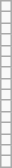<table class="wikitable">
<tr>
<td></td>
</tr>
<tr>
<td></td>
</tr>
<tr>
<td></td>
</tr>
<tr>
<td></td>
</tr>
<tr>
<td></td>
</tr>
<tr>
<td></td>
</tr>
<tr>
<td></td>
</tr>
<tr>
<td></td>
</tr>
<tr>
<td></td>
</tr>
<tr>
<td></td>
</tr>
<tr>
<td></td>
</tr>
<tr>
<td></td>
</tr>
<tr>
<td></td>
</tr>
<tr>
<td></td>
</tr>
<tr>
<td></td>
</tr>
</table>
